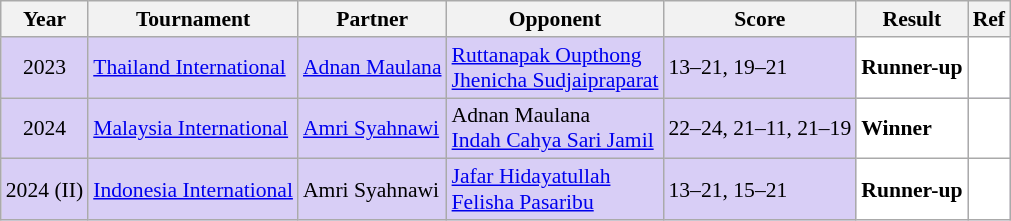<table class="sortable wikitable" style="font-size: 90%;">
<tr>
<th>Year</th>
<th>Tournament</th>
<th>Partner</th>
<th>Opponent</th>
<th>Score</th>
<th>Result</th>
<th>Ref</th>
</tr>
<tr style="background:#D8CEF6">
<td align="center">2023</td>
<td align="left"><a href='#'>Thailand International</a></td>
<td align="left"> <a href='#'>Adnan Maulana</a></td>
<td align="left"> <a href='#'>Ruttanapak Oupthong</a><br> <a href='#'>Jhenicha Sudjaipraparat</a></td>
<td align="left">13–21, 19–21</td>
<td style="text-align:left; background:white"> <strong>Runner-up</strong></td>
<td style="text-align:center; background:white"></td>
</tr>
<tr style="background:#D8CEF6">
<td align="center">2024</td>
<td align="left"><a href='#'>Malaysia International</a></td>
<td align="left"> <a href='#'>Amri Syahnawi</a></td>
<td align="left"> Adnan Maulana<br> <a href='#'>Indah Cahya Sari Jamil</a></td>
<td align="left">22–24, 21–11, 21–19</td>
<td style="text-align:left; background:white"> <strong>Winner</strong></td>
<td style="text-align:center; background:white"></td>
</tr>
<tr style="background:#D8CEF6">
<td align="center">2024 (II)</td>
<td align="left"><a href='#'>Indonesia International</a></td>
<td align="left"> Amri Syahnawi</td>
<td align="left"> <a href='#'>Jafar Hidayatullah</a><br> <a href='#'>Felisha Pasaribu</a></td>
<td align="left">13–21, 15–21</td>
<td style="text-align:left; background:white"> <strong>Runner-up</strong></td>
<td style="text-align:center; background:white"></td>
</tr>
</table>
